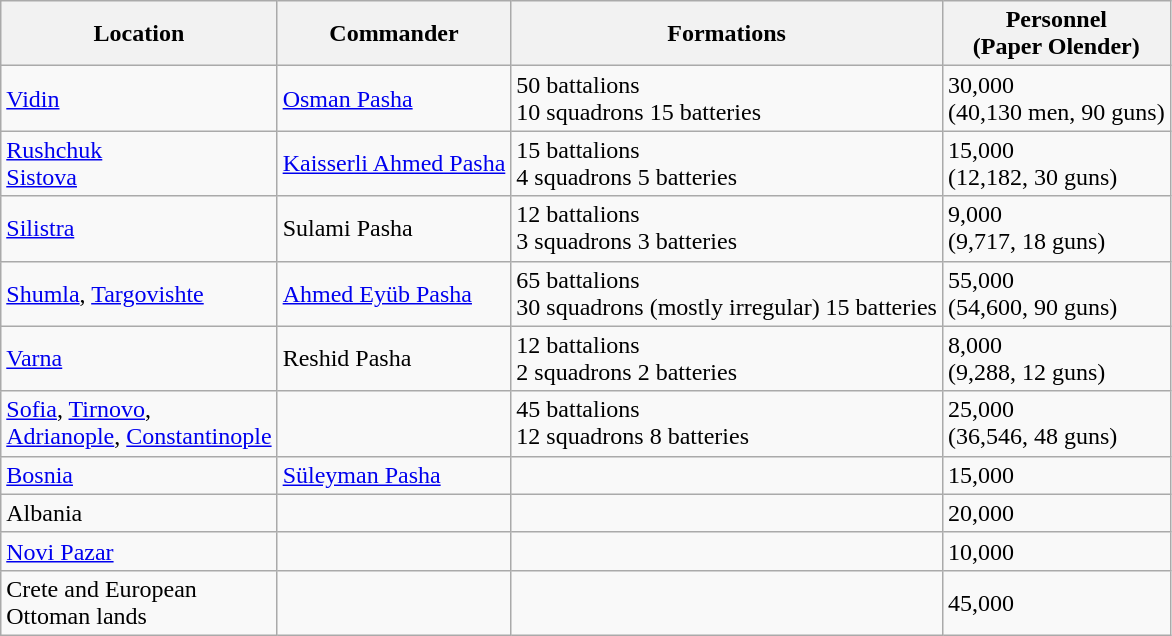<table class="wikitable">
<tr>
<th>Location</th>
<th>Commander</th>
<th>Formations</th>
<th>Personnel<br>(Paper Olender)</th>
</tr>
<tr>
<td><a href='#'>Vidin</a></td>
<td><a href='#'>Osman Pasha</a></td>
<td>50 battalions<br>10 squadrons
15 batteries</td>
<td>30,000<br>(40,130 men, 90 guns)</td>
</tr>
<tr>
<td><a href='#'>Rushchuk</a><br><a href='#'>Sistova</a></td>
<td><a href='#'>Kaisserli Ahmed Pasha</a></td>
<td>15 battalions<br>4 squadrons 
5 batteries</td>
<td>15,000<br>(12,182, 30 guns)</td>
</tr>
<tr>
<td><a href='#'>Silistra</a></td>
<td>Sulami Pasha</td>
<td>12 battalions<br>3 squadrons
3 batteries</td>
<td>9,000<br>(9,717, 18 guns)</td>
</tr>
<tr>
<td><a href='#'>Shumla</a>, <a href='#'>Targovishte</a></td>
<td><a href='#'>Ahmed Eyüb Pasha</a></td>
<td>65 battalions<br>30 squadrons
(mostly irregular)
15 batteries</td>
<td>55,000<br>(54,600, 90 guns)</td>
</tr>
<tr>
<td><a href='#'>Varna</a></td>
<td>Reshid Pasha</td>
<td>12 battalions<br>2 squadrons
2 batteries</td>
<td>8,000<br>(9,288, 12 guns)</td>
</tr>
<tr>
<td><a href='#'>Sofia</a>, <a href='#'>Tirnovo</a>,<br><a href='#'>Adrianople</a>, <a href='#'>Constantinople</a></td>
<td></td>
<td>45 battalions<br>12 squadrons
8 batteries</td>
<td>25,000<br>(36,546, 48 guns)</td>
</tr>
<tr>
<td><a href='#'>Bosnia</a></td>
<td><a href='#'>Süleyman Pasha</a></td>
<td></td>
<td>15,000</td>
</tr>
<tr>
<td>Albania</td>
<td></td>
<td></td>
<td>20,000</td>
</tr>
<tr>
<td><a href='#'>Novi Pazar</a></td>
<td></td>
<td></td>
<td>10,000</td>
</tr>
<tr>
<td>Crete and European<br>Ottoman lands</td>
<td></td>
<td></td>
<td>45,000</td>
</tr>
</table>
